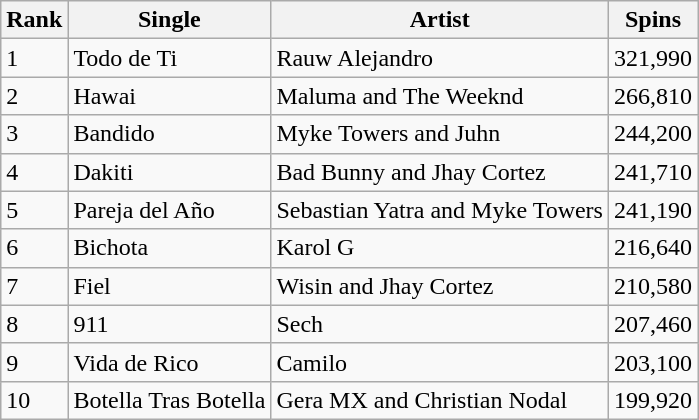<table class="wikitable">
<tr>
<th>Rank</th>
<th>Single</th>
<th>Artist</th>
<th>Spins</th>
</tr>
<tr>
<td>1</td>
<td>Todo de Ti</td>
<td>Rauw Alejandro</td>
<td>321,990</td>
</tr>
<tr>
<td>2</td>
<td>Hawai</td>
<td>Maluma and The Weeknd</td>
<td>266,810</td>
</tr>
<tr>
<td>3</td>
<td>Bandido</td>
<td>Myke Towers and Juhn</td>
<td>244,200</td>
</tr>
<tr>
<td>4</td>
<td>Dakiti</td>
<td>Bad Bunny and Jhay Cortez</td>
<td>241,710</td>
</tr>
<tr>
<td>5</td>
<td>Pareja del Año</td>
<td>Sebastian Yatra and Myke Towers</td>
<td>241,190</td>
</tr>
<tr>
<td>6</td>
<td>Bichota</td>
<td>Karol G</td>
<td>216,640</td>
</tr>
<tr>
<td>7</td>
<td>Fiel</td>
<td>Wisin and Jhay Cortez</td>
<td>210,580</td>
</tr>
<tr>
<td>8</td>
<td>911</td>
<td>Sech</td>
<td>207,460</td>
</tr>
<tr>
<td>9</td>
<td>Vida de Rico</td>
<td>Camilo</td>
<td>203,100</td>
</tr>
<tr>
<td>10</td>
<td>Botella Tras Botella</td>
<td>Gera MX and Christian Nodal</td>
<td>199,920</td>
</tr>
</table>
